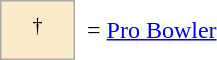<table border=0 cellspacing="0" cellpadding="8">
<tr>
<td style="background-color:#faecc8; border:1px solid #aaaaaa; width:2em;" align=center><sup>†</sup></td>
<td>= <a href='#'>Pro Bowler</a></td>
</tr>
</table>
